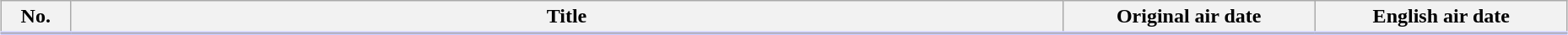<table class="wikitable" style="width:98%; margin:auto; background:#FFF;">
<tr style="border-bottom: 3px solid #CCF;">
<th style="width:3em;">No.</th>
<th>Title</th>
<th style="width:12em;">Original air date</th>
<th style="width:12em;">English air date</th>
</tr>
<tr>
</tr>
</table>
